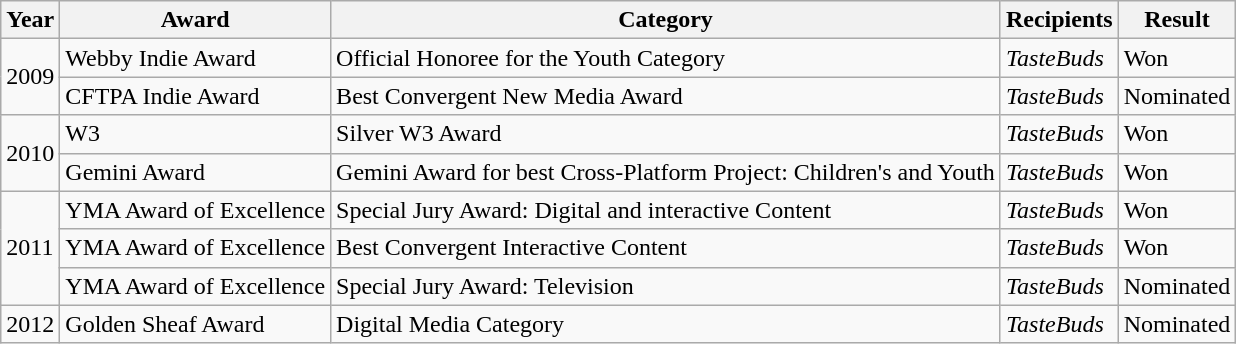<table class="wikitable">
<tr>
<th>Year</th>
<th>Award</th>
<th>Category</th>
<th>Recipients</th>
<th>Result</th>
</tr>
<tr>
<td rowspan="2">2009</td>
<td>Webby Indie Award</td>
<td>Official Honoree for the Youth Category</td>
<td><em>TasteBuds</em></td>
<td>Won</td>
</tr>
<tr>
<td>CFTPA Indie Award</td>
<td>Best Convergent New Media Award</td>
<td><em>TasteBuds</em></td>
<td>Nominated</td>
</tr>
<tr>
<td rowspan="2">2010</td>
<td>W3</td>
<td>Silver W3 Award</td>
<td><em>TasteBuds</em></td>
<td>Won</td>
</tr>
<tr>
<td>Gemini Award</td>
<td>Gemini Award for best Cross-Platform Project: Children's and Youth</td>
<td><em>TasteBuds</em></td>
<td>Won</td>
</tr>
<tr>
<td rowspan="3">2011</td>
<td>YMA Award of Excellence</td>
<td>Special Jury Award: Digital and interactive Content</td>
<td><em>TasteBuds</em></td>
<td>Won</td>
</tr>
<tr>
<td>YMA Award of Excellence</td>
<td>Best Convergent Interactive Content</td>
<td><em>TasteBuds</em></td>
<td>Won</td>
</tr>
<tr>
<td>YMA Award of Excellence</td>
<td>Special Jury Award: Television</td>
<td><em>TasteBuds</em></td>
<td>Nominated</td>
</tr>
<tr>
<td>2012</td>
<td>Golden Sheaf Award</td>
<td>Digital Media Category</td>
<td><em>TasteBuds</em></td>
<td>Nominated</td>
</tr>
</table>
